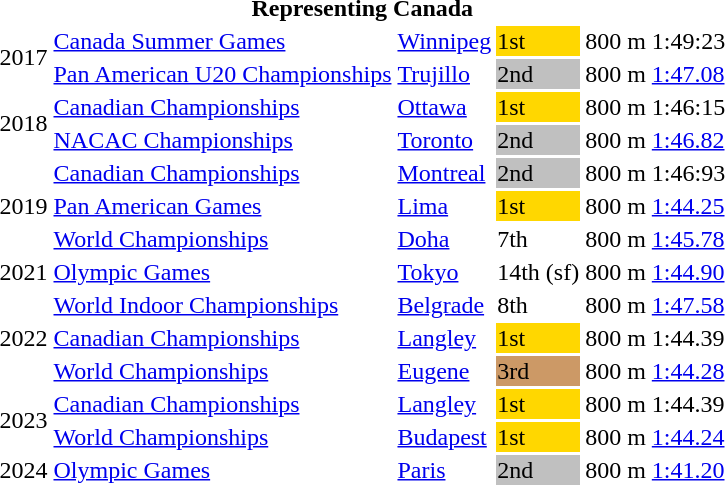<table>
<tr>
<th colspan="6">Representing Canada</th>
</tr>
<tr Canadian sports>
<td rowspan=2>2017</td>
<td><a href='#'>Canada Summer Games</a></td>
<td><a href='#'>Winnipeg</a></td>
<td bgcolor=gold>1st</td>
<td>800 m</td>
<td>1:49:23</td>
</tr>
<tr>
<td><a href='#'>Pan American U20 Championships</a></td>
<td><a href='#'>Trujillo</a></td>
<td bgcolor=silver>2nd</td>
<td>800 m</td>
<td><a href='#'>1:47.08</a></td>
</tr>
<tr>
<td rowspan=2>2018</td>
<td><a href='#'>Canadian Championships</a></td>
<td><a href='#'>Ottawa</a></td>
<td bgcolor=gold>1st</td>
<td>800 m</td>
<td>1:46:15</td>
</tr>
<tr>
<td><a href='#'>NACAC Championships</a></td>
<td><a href='#'>Toronto</a></td>
<td bgcolor=silver>2nd</td>
<td>800 m</td>
<td><a href='#'>1:46.82</a></td>
</tr>
<tr>
<td rowspan=3>2019</td>
<td><a href='#'>Canadian Championships</a></td>
<td><a href='#'>Montreal</a></td>
<td bgcolor=silver>2nd</td>
<td>800 m</td>
<td>1:46:93</td>
</tr>
<tr>
<td><a href='#'>Pan American Games</a></td>
<td><a href='#'>Lima</a></td>
<td bgcolor=gold>1st</td>
<td>800 m</td>
<td><a href='#'>1:44.25</a></td>
</tr>
<tr>
<td><a href='#'>World Championships</a></td>
<td><a href='#'>Doha</a></td>
<td>7th</td>
<td>800 m</td>
<td><a href='#'>1:45.78</a></td>
</tr>
<tr>
<td rowspan=1>2021</td>
<td><a href='#'>Olympic Games</a></td>
<td><a href='#'>Tokyo</a></td>
<td>14th (sf)</td>
<td>800 m</td>
<td><a href='#'>1:44.90</a></td>
</tr>
<tr>
<td rowspan=3>2022</td>
<td><a href='#'>World Indoor Championships</a></td>
<td><a href='#'>Belgrade</a></td>
<td>8th</td>
<td>800 m</td>
<td><a href='#'>1:47.58</a></td>
</tr>
<tr>
<td><a href='#'>Canadian Championships</a></td>
<td><a href='#'>Langley</a></td>
<td bgcolor=gold>1st</td>
<td>800 m</td>
<td>1:44.39</td>
</tr>
<tr>
<td><a href='#'>World Championships</a></td>
<td><a href='#'>Eugene</a></td>
<td bgcolor=cc9966>3rd</td>
<td>800 m</td>
<td><a href='#'>1:44.28</a></td>
</tr>
<tr>
<td rowspan=2>2023</td>
<td><a href='#'>Canadian Championships</a></td>
<td><a href='#'>Langley</a></td>
<td bgcolor=gold>1st</td>
<td>800 m</td>
<td>1:44.39</td>
</tr>
<tr>
<td><a href='#'>World Championships</a></td>
<td><a href='#'>Budapest</a></td>
<td bgcolor=gold>1st</td>
<td>800 m</td>
<td><a href='#'>1:44.24</a></td>
</tr>
<tr>
<td>2024</td>
<td><a href='#'>Olympic Games</a></td>
<td><a href='#'>Paris</a></td>
<td bgcolor=silver>2nd</td>
<td>800 m</td>
<td><a href='#'>1:41.20</a></td>
</tr>
</table>
